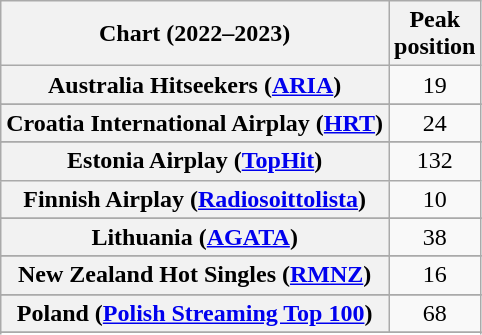<table class="wikitable sortable plainrowheaders" style="text-align:center">
<tr>
<th scope="col">Chart (2022–2023)</th>
<th scope="col">Peak<br>position</th>
</tr>
<tr>
<th scope="row">Australia Hitseekers (<a href='#'>ARIA</a>)</th>
<td>19</td>
</tr>
<tr>
</tr>
<tr>
</tr>
<tr>
<th scope="row">Croatia International Airplay (<a href='#'>HRT</a>)</th>
<td>24</td>
</tr>
<tr>
</tr>
<tr>
<th scope="row">Estonia Airplay (<a href='#'>TopHit</a>)</th>
<td>132</td>
</tr>
<tr>
<th scope="row">Finnish Airplay (<a href='#'>Radiosoittolista</a>)</th>
<td>10</td>
</tr>
<tr>
</tr>
<tr>
</tr>
<tr>
<th scope="row">Lithuania (<a href='#'>AGATA</a>)</th>
<td>38</td>
</tr>
<tr>
</tr>
<tr>
</tr>
<tr>
<th scope="row">New Zealand Hot Singles (<a href='#'>RMNZ</a>)</th>
<td>16</td>
</tr>
<tr>
</tr>
<tr>
</tr>
<tr>
<th scope="row">Poland (<a href='#'>Polish Streaming Top 100</a>)</th>
<td>68</td>
</tr>
<tr>
</tr>
<tr>
</tr>
<tr>
</tr>
<tr>
</tr>
<tr>
</tr>
<tr>
</tr>
</table>
